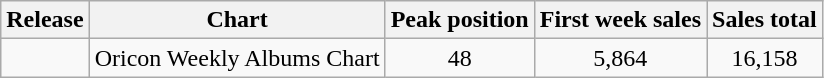<table class="wikitable">
<tr>
<th>Release</th>
<th>Chart</th>
<th>Peak position</th>
<th>First week sales</th>
<th>Sales total</th>
</tr>
<tr>
<td></td>
<td>Oricon Weekly Albums Chart</td>
<td align="center">48</td>
<td align="center">5,864</td>
<td align="center">16,158</td>
</tr>
</table>
